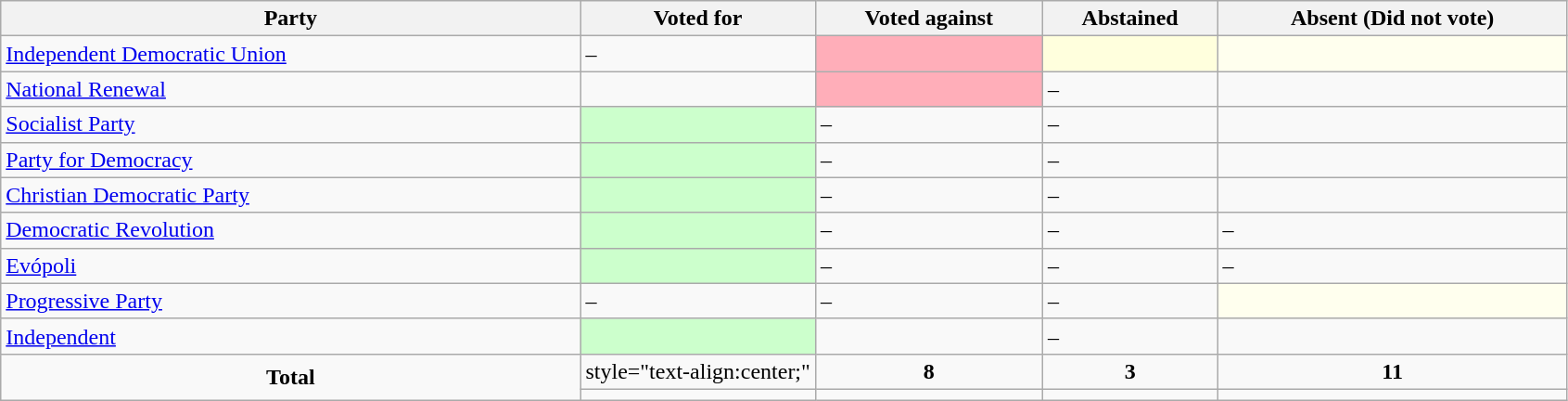<table class="wikitable">
<tr>
<th style="width:37%;">Party</th>
<th style="width:15%;">Voted for</th>
<th>Voted against</th>
<th>Abstained</th>
<th>Absent (Did not vote)</th>
</tr>
<tr>
<td> <a href='#'>Independent Democratic Union</a></td>
<td>–</td>
<td style="background-color:#FFAEB9;"></td>
<td style="background-color:#FFD;"></td>
<td style="background-color:#FFE;"></td>
</tr>
<tr>
<td> <a href='#'>National Renewal</a></td>
<td></td>
<td style="background-color:#FFAEB9;"></td>
<td>–</td>
<td></td>
</tr>
<tr>
<td> <a href='#'>Socialist Party</a></td>
<td style="background-color:#CCFFCC;"></td>
<td>–</td>
<td>–</td>
<td></td>
</tr>
<tr>
<td> <a href='#'>Party for Democracy</a></td>
<td style="background-color:#CCFFCC;"></td>
<td>–</td>
<td>–</td>
<td></td>
</tr>
<tr>
<td> <a href='#'>Christian Democratic Party</a></td>
<td style="background-color:#CCFFCC;"></td>
<td>–</td>
<td>–</td>
<td></td>
</tr>
<tr>
<td> <a href='#'>Democratic Revolution</a></td>
<td style="background-color:#CCFFCC;"></td>
<td>–</td>
<td>–</td>
<td>–</td>
</tr>
<tr>
<td> <a href='#'>Evópoli</a></td>
<td style="background-color:#CCFFCC;"></td>
<td>–</td>
<td>–</td>
<td>–</td>
</tr>
<tr>
<td> <a href='#'>Progressive Party</a></td>
<td>–</td>
<td>–</td>
<td>–</td>
<td style="background-color:#FFE;"></td>
</tr>
<tr>
<td> <a href='#'>Independent</a></td>
<td style="background-color:#CCFFCC;"></td>
<td></td>
<td>–</td>
<td></td>
</tr>
<tr>
<td style="text-align:center;" rowspan="2"><strong>Total</strong></td>
<td>style="text-align:center;" </td>
<td style="text-align:center;"><strong>8</strong></td>
<td style="text-align:center;"><strong>3</strong></td>
<td style="text-align:center;"><strong>11</strong></td>
</tr>
<tr>
<td style="text-align:center;"></td>
<td style="text-align:center;"></td>
<td style="text-align:center;"></td>
<td style="text-align:center;"></td>
</tr>
</table>
